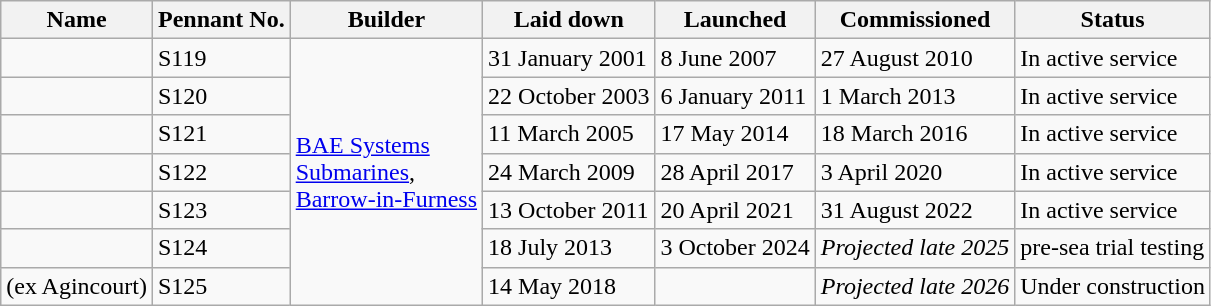<table class="wikitable" align="center">
<tr>
<th>Name</th>
<th>Pennant No.</th>
<th>Builder</th>
<th>Laid down</th>
<th>Launched</th>
<th>Commissioned</th>
<th>Status</th>
</tr>
<tr>
<td></td>
<td>S119</td>
<td rowspan=7><a href='#'>BAE Systems<br>Submarines</a>,<br><a href='#'>Barrow-in-Furness</a></td>
<td>31 January 2001</td>
<td>8 June 2007</td>
<td>27 August 2010</td>
<td>In active service</td>
</tr>
<tr>
<td></td>
<td>S120</td>
<td>22 October 2003</td>
<td>6 January 2011</td>
<td>1 March 2013</td>
<td>In active service</td>
</tr>
<tr>
<td></td>
<td>S121</td>
<td>11 March 2005</td>
<td>17 May 2014</td>
<td>18 March 2016</td>
<td>In active service</td>
</tr>
<tr>
<td></td>
<td>S122</td>
<td>24 March 2009</td>
<td>28 April 2017</td>
<td>3 April 2020</td>
<td>In active service</td>
</tr>
<tr>
<td></td>
<td>S123</td>
<td>13 October 2011</td>
<td>20 April 2021</td>
<td>31 August 2022</td>
<td>In active service</td>
</tr>
<tr>
<td></td>
<td>S124</td>
<td>18 July 2013</td>
<td>3 October 2024</td>
<td><em>Projected late 2025</em></td>
<td>pre-sea trial testing</td>
</tr>
<tr>
<td> (ex Agincourt)</td>
<td>S125</td>
<td>14 May 2018</td>
<td></td>
<td><em>Projected late 2026</em></td>
<td>Under construction</td>
</tr>
</table>
